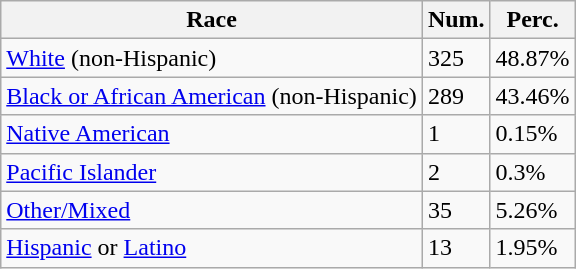<table class="wikitable">
<tr>
<th>Race</th>
<th>Num.</th>
<th>Perc.</th>
</tr>
<tr>
<td><a href='#'>White</a> (non-Hispanic)</td>
<td>325</td>
<td>48.87%</td>
</tr>
<tr>
<td><a href='#'>Black or African American</a> (non-Hispanic)</td>
<td>289</td>
<td>43.46%</td>
</tr>
<tr>
<td><a href='#'>Native American</a></td>
<td>1</td>
<td>0.15%</td>
</tr>
<tr>
<td><a href='#'>Pacific Islander</a></td>
<td>2</td>
<td>0.3%</td>
</tr>
<tr>
<td><a href='#'>Other/Mixed</a></td>
<td>35</td>
<td>5.26%</td>
</tr>
<tr>
<td><a href='#'>Hispanic</a> or <a href='#'>Latino</a></td>
<td>13</td>
<td>1.95%</td>
</tr>
</table>
